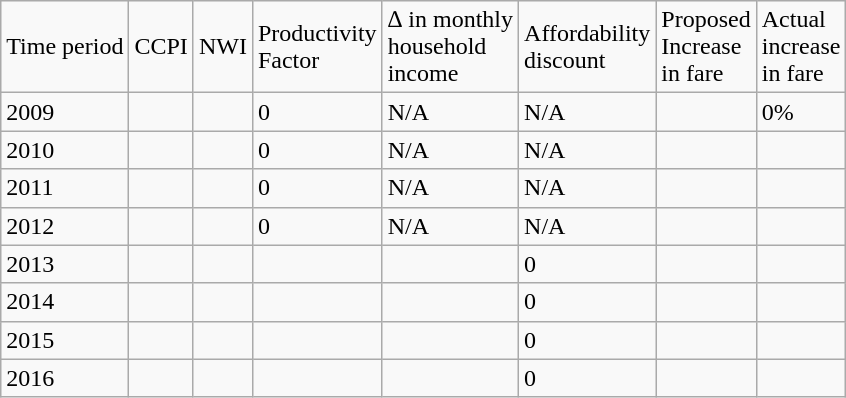<table class="wikitable">
<tr>
<td>Time  period</td>
<td>CCPI</td>
<td>NWI</td>
<td>Productivity<br>Factor</td>
<td>∆ in monthly<br>household<br>income</td>
<td>Affordability<br>discount</td>
<td>Proposed<br>Increase<br>in fare</td>
<td>Actual<br>increase<br>in fare</td>
</tr>
<tr>
<td>2009</td>
<td></td>
<td></td>
<td>0</td>
<td>N/A</td>
<td>N/A</td>
<td></td>
<td>0%</td>
</tr>
<tr>
<td>2010</td>
<td></td>
<td></td>
<td>0</td>
<td>N/A</td>
<td>N/A</td>
<td></td>
<td></td>
</tr>
<tr>
<td>2011</td>
<td></td>
<td></td>
<td>0</td>
<td>N/A</td>
<td>N/A</td>
<td></td>
<td></td>
</tr>
<tr>
<td>2012</td>
<td></td>
<td></td>
<td>0</td>
<td>N/A</td>
<td>N/A</td>
<td></td>
<td></td>
</tr>
<tr>
<td>2013</td>
<td></td>
<td></td>
<td></td>
<td></td>
<td>0</td>
<td></td>
<td></td>
</tr>
<tr>
<td>2014</td>
<td></td>
<td></td>
<td></td>
<td></td>
<td>0</td>
<td></td>
<td></td>
</tr>
<tr>
<td>2015</td>
<td></td>
<td></td>
<td></td>
<td></td>
<td>0</td>
<td></td>
<td></td>
</tr>
<tr>
<td>2016</td>
<td></td>
<td></td>
<td></td>
<td></td>
<td>0</td>
<td></td>
<td></td>
</tr>
</table>
